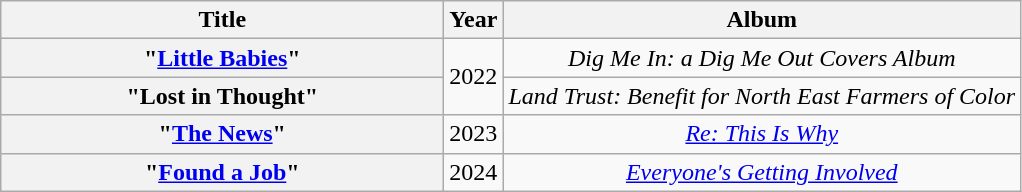<table class="wikitable plainrowheaders" style="text-align:center;">
<tr>
<th scope="col" style="width:18em;">Title</th>
<th scope="col">Year</th>
<th scope="col">Album</th>
</tr>
<tr>
<th scope="row">"<a href='#'>Little Babies</a>"<br></th>
<td rowspan="2">2022</td>
<td><em>Dig Me In: a Dig Me Out Covers Album</em></td>
</tr>
<tr>
<th scope="row">"Lost in Thought"<br></th>
<td><em>Land Trust: Benefit for North East Farmers of Color</em></td>
</tr>
<tr>
<th scope="row">"<a href='#'>The News</a>"<br></th>
<td>2023</td>
<td><em><a href='#'>Re: This Is Why</a></em></td>
</tr>
<tr>
<th scope="row">"<a href='#'>Found a Job</a>"<br></th>
<td>2024</td>
<td><em><a href='#'>Everyone's Getting Involved</a></em></td>
</tr>
</table>
